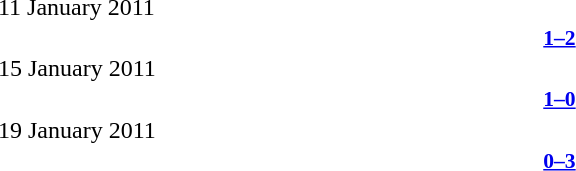<table style="width:70%;" cellspacing="1">
<tr>
<th width=35%></th>
<th width=15%></th>
<th></th>
</tr>
<tr>
<td>11 January 2011</td>
</tr>
<tr style=font-size:90%>
<td align=right><strong></strong></td>
<td align=center><strong><a href='#'>1–2</a></strong></td>
<td><strong></strong></td>
</tr>
<tr>
<td>15 January 2011</td>
</tr>
<tr style=font-size:90%>
<td align=right><strong></strong></td>
<td align=center><strong><a href='#'>1–0</a></strong></td>
<td><strong></strong></td>
</tr>
<tr>
<td>19 January 2011</td>
</tr>
<tr style=font-size:90%>
<td align=right><strong></strong></td>
<td align=center><strong><a href='#'>0–3</a></strong></td>
<td><strong></strong></td>
</tr>
</table>
